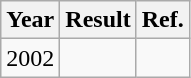<table class = "wikitable sortable">
<tr>
<th>Year</th>
<th>Result</th>
<th>Ref.</th>
</tr>
<tr>
<td>2002</td>
<td></td>
<td></td>
</tr>
</table>
